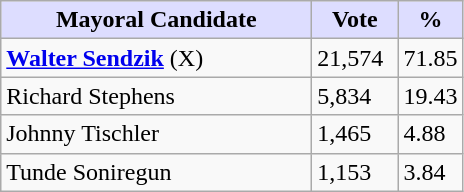<table class="wikitable">
<tr>
<th style="background:#ddf; width:200px;">Mayoral Candidate</th>
<th style="background:#ddf; width:50px;">Vote</th>
<th style="background:#ddf; width:30px;">%</th>
</tr>
<tr>
<td><strong><a href='#'>Walter Sendzik</a></strong> (X)</td>
<td>21,574</td>
<td>71.85</td>
</tr>
<tr>
<td>Richard Stephens</td>
<td>5,834</td>
<td>19.43</td>
</tr>
<tr>
<td>Johnny Tischler</td>
<td>1,465</td>
<td>4.88</td>
</tr>
<tr>
<td>Tunde Soniregun</td>
<td>1,153</td>
<td>3.84</td>
</tr>
</table>
